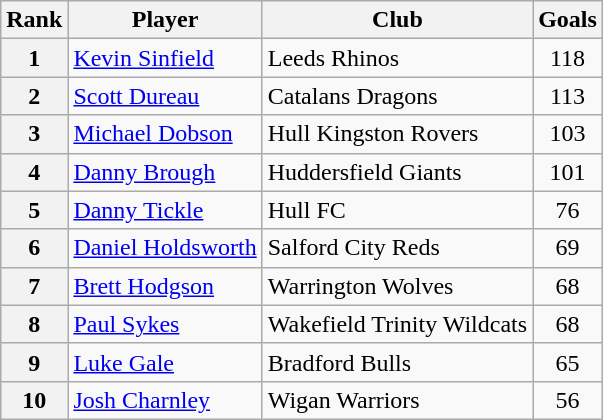<table class="wikitable" style="text-align:center">
<tr>
<th>Rank</th>
<th>Player</th>
<th>Club</th>
<th>Goals</th>
</tr>
<tr>
<th>1</th>
<td align="left"> <a href='#'>Kevin Sinfield</a></td>
<td align="left"> Leeds Rhinos</td>
<td>118</td>
</tr>
<tr>
<th>2</th>
<td align="left"> <a href='#'>Scott Dureau</a></td>
<td align="left"> Catalans Dragons</td>
<td>113</td>
</tr>
<tr>
<th>3</th>
<td align="left"> <a href='#'>Michael Dobson</a></td>
<td align="left"> Hull Kingston Rovers</td>
<td>103</td>
</tr>
<tr>
<th>4</th>
<td align="left"> <a href='#'>Danny Brough</a></td>
<td align="left"> Huddersfield Giants</td>
<td>101</td>
</tr>
<tr>
<th>5</th>
<td align="left"> <a href='#'>Danny Tickle</a></td>
<td align="left"> Hull FC</td>
<td>76</td>
</tr>
<tr>
<th>6</th>
<td align="left"> <a href='#'>Daniel Holdsworth</a></td>
<td align="left"> Salford City Reds</td>
<td>69</td>
</tr>
<tr>
<th>7</th>
<td align="left"> <a href='#'>Brett Hodgson</a></td>
<td align="left"> Warrington Wolves</td>
<td>68</td>
</tr>
<tr>
<th>8</th>
<td align="left"> <a href='#'>Paul Sykes</a></td>
<td align="left"> Wakefield Trinity Wildcats</td>
<td>68</td>
</tr>
<tr>
<th>9</th>
<td align="left"> <a href='#'>Luke Gale</a></td>
<td align="left"> Bradford Bulls</td>
<td>65</td>
</tr>
<tr>
<th>10</th>
<td align="left"> <a href='#'>Josh Charnley</a></td>
<td align="left"> Wigan Warriors</td>
<td>56</td>
</tr>
</table>
